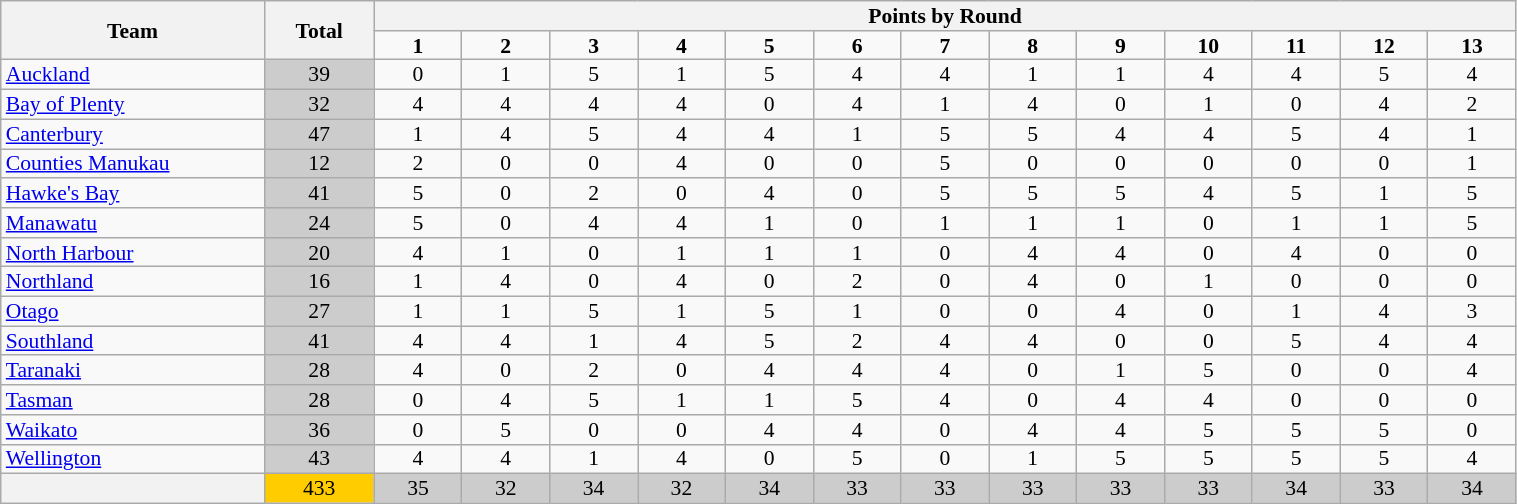<table class="wikitable" style="text-align:center; line-height: 90%; font-size:90%;" width=80%>
<tr>
<th rowspan=2 width=12%>Team</th>
<th rowspan=2 width=5%>Total</th>
<th colspan=13>Points by Round</th>
</tr>
<tr>
<td width=4%><strong>1</strong></td>
<td width=4%><strong>2</strong></td>
<td width=4%><strong>3</strong></td>
<td width=4%><strong>4</strong></td>
<td width=4%><strong>5</strong></td>
<td width=4%><strong>6</strong></td>
<td width=4%><strong>7</strong></td>
<td width=4%><strong>8</strong></td>
<td width=4%><strong>9</strong></td>
<td width=4%><strong>10</strong></td>
<td width=4%><strong>11</strong></td>
<td width=4%><strong>12</strong></td>
<td width=4%><strong>13</strong></td>
</tr>
<tr>
<td align=left> <a href='#'>Auckland</a></td>
<td bgcolor=#cccccc>39</td>
<td>0</td>
<td>1</td>
<td>5</td>
<td>1</td>
<td>5</td>
<td>4</td>
<td>4</td>
<td>1</td>
<td>1</td>
<td>4</td>
<td>4</td>
<td>5</td>
<td>4</td>
</tr>
<tr>
<td align=left> <a href='#'>Bay of Plenty</a></td>
<td bgcolor=#cccccc>32</td>
<td>4</td>
<td>4</td>
<td>4</td>
<td>4</td>
<td>0</td>
<td>4</td>
<td>1</td>
<td>4</td>
<td>0</td>
<td>1</td>
<td>0</td>
<td>4</td>
<td>2</td>
</tr>
<tr>
<td align=left> <a href='#'>Canterbury</a></td>
<td bgcolor=#cccccc>47</td>
<td>1</td>
<td>4</td>
<td>5</td>
<td>4</td>
<td>4</td>
<td>1</td>
<td>5</td>
<td>5</td>
<td>4</td>
<td>4</td>
<td>5</td>
<td>4</td>
<td>1</td>
</tr>
<tr>
<td align=left> <a href='#'>Counties Manukau</a></td>
<td bgcolor=#cccccc>12</td>
<td>2</td>
<td>0</td>
<td>0</td>
<td>4</td>
<td>0</td>
<td>0</td>
<td>5</td>
<td>0</td>
<td>0</td>
<td>0</td>
<td>0</td>
<td>0</td>
<td>1</td>
</tr>
<tr>
<td align=left> <a href='#'>Hawke's Bay</a></td>
<td bgcolor=#cccccc>41</td>
<td>5</td>
<td>0</td>
<td>2</td>
<td>0</td>
<td>4</td>
<td>0</td>
<td>5</td>
<td>5</td>
<td>5</td>
<td>4</td>
<td>5</td>
<td>1</td>
<td>5</td>
</tr>
<tr>
<td align=left> <a href='#'>Manawatu</a></td>
<td bgcolor=#cccccc>24</td>
<td>5</td>
<td>0</td>
<td>4</td>
<td>4</td>
<td>1</td>
<td>0</td>
<td>1</td>
<td>1</td>
<td>1</td>
<td>0</td>
<td>1</td>
<td>1</td>
<td>5</td>
</tr>
<tr>
<td align=left> <a href='#'>North Harbour</a></td>
<td bgcolor=#cccccc>20</td>
<td>4</td>
<td>1</td>
<td>0</td>
<td>1</td>
<td>1</td>
<td>1</td>
<td>0</td>
<td>4</td>
<td>4</td>
<td>0</td>
<td>4</td>
<td>0</td>
<td>0</td>
</tr>
<tr>
<td align=left> <a href='#'>Northland</a></td>
<td bgcolor=#cccccc>16</td>
<td>1</td>
<td>4</td>
<td>0</td>
<td>4</td>
<td>0</td>
<td>2</td>
<td>0</td>
<td>4</td>
<td>0</td>
<td>1</td>
<td>0</td>
<td>0</td>
<td>0</td>
</tr>
<tr>
<td align=left> <a href='#'>Otago</a></td>
<td bgcolor=#cccccc>27</td>
<td>1</td>
<td>1</td>
<td>5</td>
<td>1</td>
<td>5</td>
<td>1</td>
<td>0</td>
<td>0</td>
<td>4</td>
<td>0</td>
<td>1</td>
<td>4</td>
<td>3</td>
</tr>
<tr>
<td align=left> <a href='#'>Southland</a></td>
<td bgcolor=#cccccc>41</td>
<td>4</td>
<td>4</td>
<td>1</td>
<td>4</td>
<td>5</td>
<td>2</td>
<td>4</td>
<td>4</td>
<td>0</td>
<td>0</td>
<td>5</td>
<td>4</td>
<td>4</td>
</tr>
<tr>
<td align=left> <a href='#'>Taranaki</a></td>
<td bgcolor=#cccccc>28</td>
<td>4</td>
<td>0</td>
<td>2</td>
<td>0</td>
<td>4</td>
<td>4</td>
<td>4</td>
<td>0</td>
<td>1</td>
<td>5</td>
<td>0</td>
<td>0</td>
<td>4</td>
</tr>
<tr>
<td align=left> <a href='#'>Tasman</a></td>
<td bgcolor=#cccccc>28</td>
<td>0</td>
<td>4</td>
<td>5</td>
<td>1</td>
<td>1</td>
<td>5</td>
<td>4</td>
<td>0</td>
<td>4</td>
<td>4</td>
<td>0</td>
<td>0</td>
<td>0</td>
</tr>
<tr>
<td align=left> <a href='#'>Waikato</a></td>
<td bgcolor=#cccccc>36</td>
<td>0</td>
<td>5</td>
<td>0</td>
<td>0</td>
<td>4</td>
<td>4</td>
<td>0</td>
<td>4</td>
<td>4</td>
<td>5</td>
<td>5</td>
<td>5</td>
<td>0</td>
</tr>
<tr>
<td align=left> <a href='#'>Wellington</a></td>
<td bgcolor=#cccccc>43</td>
<td>4</td>
<td>4</td>
<td>1</td>
<td>4</td>
<td>0</td>
<td>5</td>
<td>0</td>
<td>1</td>
<td>5</td>
<td>5</td>
<td>5</td>
<td>5</td>
<td>4</td>
</tr>
<tr>
<th></th>
<td bgcolor=#ffcc00>433</td>
<td bgcolor=#cccccc>35</td>
<td bgcolor=#cccccc>32</td>
<td bgcolor=#cccccc>34</td>
<td bgcolor=#cccccc>32</td>
<td bgcolor=#cccccc>34</td>
<td bgcolor=#cccccc>33</td>
<td bgcolor=#cccccc>33</td>
<td bgcolor=#cccccc>33</td>
<td bgcolor=#cccccc>33</td>
<td bgcolor=#cccccc>33</td>
<td bgcolor=#cccccc>34</td>
<td bgcolor=#cccccc>33</td>
<td bgcolor=#cccccc>34</td>
</tr>
</table>
